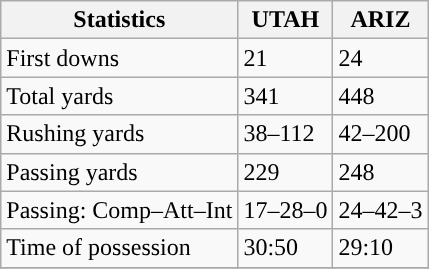<table class="wikitable" style="float: left;">
<tr>
<th>Statistics</th>
<th>UTAH</th>
<th>ARIZ</th>
</tr>
<tr>
<td>First downs</td>
<td>21</td>
<td>24</td>
</tr>
<tr>
<td>Total yards</td>
<td>341</td>
<td>448</td>
</tr>
<tr>
<td>Rushing yards</td>
<td>38–112</td>
<td>42–200</td>
</tr>
<tr>
<td>Passing yards</td>
<td>229</td>
<td>248</td>
</tr>
<tr>
<td>Passing: Comp–Att–Int</td>
<td>17–28–0</td>
<td>24–42–3</td>
</tr>
<tr>
<td>Time of possession</td>
<td>30:50</td>
<td>29:10</td>
</tr>
<tr>
</tr>
</table>
